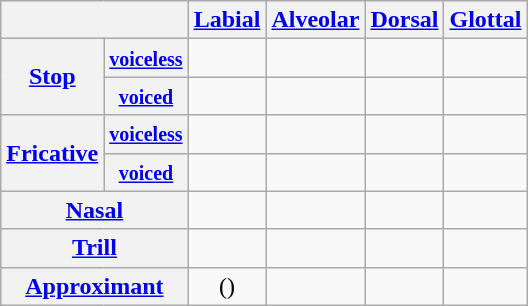<table class="wikitable" style="text-align:center">
<tr>
<th colspan="2"></th>
<th><a href='#'>Labial</a></th>
<th><a href='#'>Alveolar</a></th>
<th><a href='#'>Dorsal</a></th>
<th><a href='#'>Glottal</a></th>
</tr>
<tr>
<th rowspan="2"><a href='#'>Stop</a></th>
<th><small><a href='#'>voiceless</a></small></th>
<td></td>
<td></td>
<td></td>
<td></td>
</tr>
<tr>
<th><small><a href='#'>voiced</a></small></th>
<td></td>
<td></td>
<td></td>
<td></td>
</tr>
<tr>
<th rowspan="2"><a href='#'>Fricative</a></th>
<th><small><a href='#'>voiceless</a></small></th>
<td></td>
<td></td>
<td></td>
<td></td>
</tr>
<tr>
<th><small><a href='#'>voiced</a></small></th>
<td></td>
<td></td>
<td></td>
<td></td>
</tr>
<tr>
<th colspan="2"><a href='#'>Nasal</a></th>
<td></td>
<td></td>
<td></td>
<td></td>
</tr>
<tr>
<th colspan="2"><a href='#'>Trill</a></th>
<td></td>
<td></td>
<td></td>
<td></td>
</tr>
<tr>
<th colspan="2"><a href='#'>Approximant</a></th>
<td>()</td>
<td></td>
<td></td>
<td></td>
</tr>
</table>
